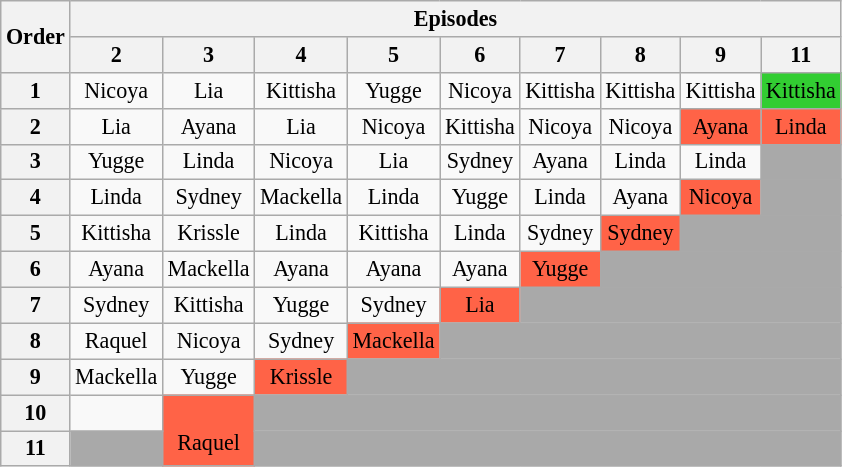<table class="wikitable" style="text-align:center; font-size:92%">
<tr>
<th rowspan=2>Order</th>
<th colspan=10>Episodes</th>
</tr>
<tr>
<th>2</th>
<th>3</th>
<th>4</th>
<th>5</th>
<th>6</th>
<th>7</th>
<th>8</th>
<th>9</th>
<th>11</th>
</tr>
<tr>
<th>1</th>
<td>Nicoya</td>
<td>Lia</td>
<td>Kittisha</td>
<td>Yugge</td>
<td>Nicoya</td>
<td>Kittisha</td>
<td>Kittisha</td>
<td>Kittisha</td>
<td style="background:limegreen">Kittisha</td>
</tr>
<tr>
<th>2</th>
<td>Lia</td>
<td>Ayana</td>
<td>Lia</td>
<td>Nicoya</td>
<td>Kittisha</td>
<td>Nicoya</td>
<td>Nicoya</td>
<td style="background:tomato">Ayana</td>
<td style="background:tomato">Linda</td>
</tr>
<tr>
<th>3</th>
<td>Yugge</td>
<td>Linda</td>
<td>Nicoya</td>
<td>Lia</td>
<td>Sydney</td>
<td>Ayana</td>
<td>Linda</td>
<td>Linda</td>
<td style="background:darkgrey;" colspan="8"></td>
</tr>
<tr>
<th>4</th>
<td>Linda</td>
<td>Sydney</td>
<td>Mackella</td>
<td>Linda</td>
<td>Yugge</td>
<td>Linda</td>
<td>Ayana</td>
<td style="background:tomato">Nicoya</td>
<td style="background:darkgrey;" colspan="8"></td>
</tr>
<tr>
<th>5</th>
<td>Kittisha</td>
<td>Krissle</td>
<td>Linda</td>
<td>Kittisha</td>
<td>Linda</td>
<td>Sydney</td>
<td style="background:tomato">Sydney</td>
<td style="background:darkgrey;" colspan="8"></td>
</tr>
<tr>
<th>6</th>
<td>Ayana</td>
<td>Mackella</td>
<td>Ayana</td>
<td>Ayana</td>
<td>Ayana</td>
<td style="background:tomato">Yugge</td>
<td style="background:darkgrey;" colspan="8"></td>
</tr>
<tr>
<th>7</th>
<td>Sydney</td>
<td>Kittisha</td>
<td>Yugge</td>
<td>Sydney</td>
<td style="background:tomato">Lia</td>
<td style="background:darkgrey;" colspan="8"></td>
</tr>
<tr>
<th>8</th>
<td>Raquel</td>
<td>Nicoya</td>
<td>Sydney</td>
<td style="background:tomato">Mackella</td>
<td style="background:darkgrey;" colspan="8"></td>
</tr>
<tr>
<th>9</th>
<td>Mackella</td>
<td>Yugge</td>
<td style="background:tomato">Krissle</td>
<td style="background:darkgrey;" colspan="8"></td>
</tr>
<tr>
<th>10</th>
<td></td>
<td rowspan="2" style="background:tomato"><br>Raquel</td>
<td style="background:darkgrey;" colspan="8"></td>
</tr>
<tr>
<th>11</th>
<td style="background:darkgray"></td>
<td style="background:darkgrey;" colspan="8"></td>
</tr>
</table>
